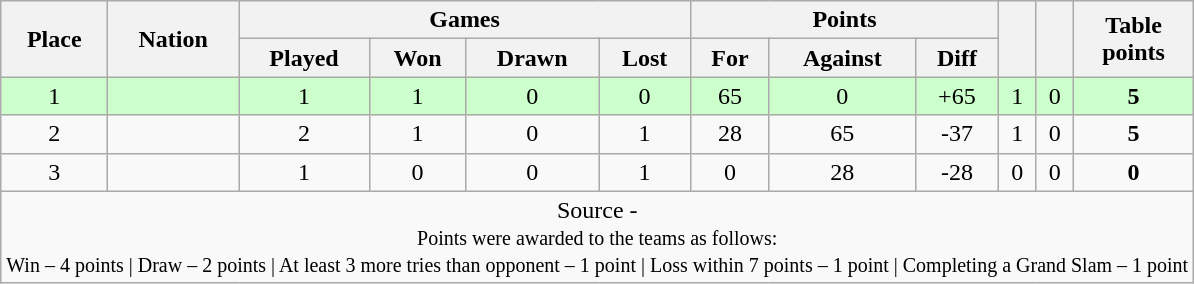<table class="wikitable" style="text-align:center">
<tr>
<th rowspan="2">Place</th>
<th rowspan="2">Nation</th>
<th colspan="4">Games</th>
<th colspan="3">Points</th>
<th rowspan="2"></th>
<th rowspan="2"></th>
<th rowspan="2">Table<br>points</th>
</tr>
<tr>
<th>Played</th>
<th>Won</th>
<th>Drawn</th>
<th>Lost</th>
<th>For</th>
<th>Against</th>
<th>Diff</th>
</tr>
<tr bgcolor="#ccffcc">
<td>1</td>
<td style="text-align:left"></td>
<td>1</td>
<td>1</td>
<td>0</td>
<td>0</td>
<td>65</td>
<td>0</td>
<td>+65</td>
<td>1</td>
<td>0</td>
<td><strong>5</strong></td>
</tr>
<tr>
<td>2</td>
<td style="text-align:left"></td>
<td>2</td>
<td>1</td>
<td>0</td>
<td>1</td>
<td>28</td>
<td>65</td>
<td>-37</td>
<td>1</td>
<td>0</td>
<td><strong>5</strong></td>
</tr>
<tr>
<td>3</td>
<td style="text-align:left"></td>
<td>1</td>
<td>0</td>
<td>0</td>
<td>1</td>
<td>0</td>
<td>28</td>
<td>-28</td>
<td>0</td>
<td>0</td>
<td><strong>0</strong></td>
</tr>
<tr>
<td colspan="100%" style="text-align:center">Source - <br><small>Points were awarded to the teams as follows:<br>Win – 4 points | Draw – 2 points | At least 3 more tries than opponent – 1 point | Loss within 7 points – 1 point | Completing a Grand Slam – 1 point</small></td>
</tr>
</table>
